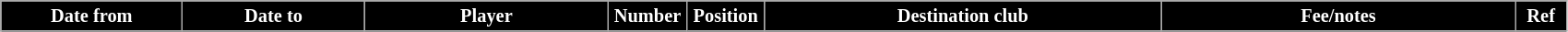<table class="wikitable" style="text-align:left; font-size:85%;">
<tr>
<th style="background:#000000; color:white; width:125px;">Date from</th>
<th style="background:#000000; color:white; width:125px;">Date to</th>
<th style="background:#000000; color:white; width:170px;">Player</th>
<th style="background:#000000; color:white; width:50px;">Number</th>
<th style="background:#000000; color:white; width:50px;">Position</th>
<th style="background:#000000; color:white; width:280px;">Destination club</th>
<th style="background:#000000; color:white; width:250px;">Fee/notes</th>
<th style="background:#000000; color:white; width:30px;">Ref</th>
</tr>
</table>
